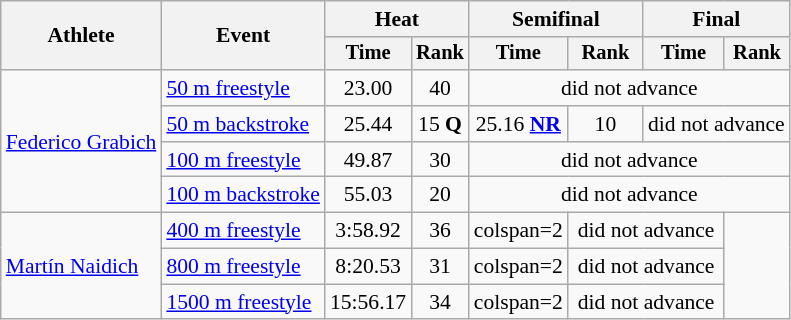<table class=wikitable style=font-size:90%>
<tr>
<th rowspan=2>Athlete</th>
<th rowspan=2>Event</th>
<th colspan=2>Heat</th>
<th colspan=2>Semifinal</th>
<th colspan=2>Final</th>
</tr>
<tr style=font-size:95%>
<th>Time</th>
<th>Rank</th>
<th>Time</th>
<th>Rank</th>
<th>Time</th>
<th>Rank</th>
</tr>
<tr align=center>
<td align=left rowspan=4><a href='#'>Federico Grabich</a></td>
<td align=left><a href='#'>50 m freestyle</a></td>
<td>23.00</td>
<td>40</td>
<td colspan=4>did not advance</td>
</tr>
<tr align=center>
<td align=left><a href='#'>50 m backstroke</a></td>
<td>25.44</td>
<td>15 <strong>Q</strong></td>
<td>25.16 <strong><a href='#'>NR</a></strong></td>
<td>10</td>
<td colspan=2>did not advance</td>
</tr>
<tr align=center>
<td align=left><a href='#'>100 m freestyle</a></td>
<td>49.87</td>
<td>30</td>
<td colspan=4>did not advance</td>
</tr>
<tr align=center>
<td align=left><a href='#'>100 m backstroke</a></td>
<td>55.03</td>
<td>20</td>
<td colspan=4>did not advance</td>
</tr>
<tr align=center>
<td align=left rowspan=3><a href='#'>Martín Naidich</a></td>
<td align=left><a href='#'>400 m freestyle</a></td>
<td>3:58.92</td>
<td>36</td>
<td>colspan=2 </td>
<td colspan=2>did not advance</td>
</tr>
<tr align=center>
<td align=left><a href='#'>800 m freestyle</a></td>
<td>8:20.53</td>
<td>31</td>
<td>colspan=2 </td>
<td colspan=2>did not advance</td>
</tr>
<tr align=center>
<td align=left><a href='#'>1500 m freestyle</a></td>
<td>15:56.17</td>
<td>34</td>
<td>colspan=2 </td>
<td colspan=2>did not advance</td>
</tr>
</table>
